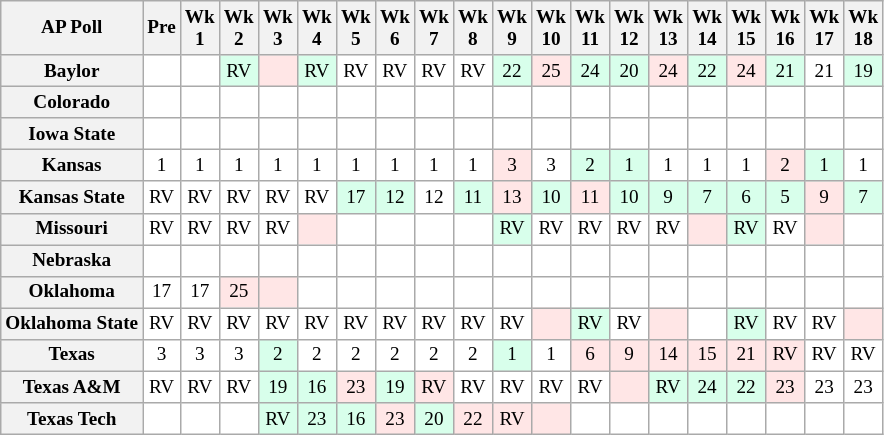<table class="wikitable" style="white-space:nowrap;font-size:80%;">
<tr>
<th>AP Poll</th>
<th>Pre</th>
<th>Wk<br>1</th>
<th>Wk<br>2</th>
<th>Wk<br>3</th>
<th>Wk<br>4</th>
<th>Wk<br>5</th>
<th>Wk<br>6</th>
<th>Wk<br>7</th>
<th>Wk<br>8</th>
<th>Wk<br>9</th>
<th>Wk<br>10</th>
<th>Wk<br>11</th>
<th>Wk<br>12</th>
<th>Wk<br>13</th>
<th>Wk<br>14</th>
<th>Wk<br>15</th>
<th>Wk<br>16</th>
<th>Wk<br>17</th>
<th>Wk<br>18</th>
</tr>
<tr style="text-align:center;">
<th>Baylor</th>
<td style="background:#FFF;"></td>
<td style="background:#FFF;"></td>
<td style="background:#D8FFEB;">RV</td>
<td style="background:#FFE6E6;"></td>
<td style="background:#D8FFEB;">RV</td>
<td style="background:#FFF;">RV</td>
<td style="background:#FFF;">RV</td>
<td style="background:#FFF;">RV</td>
<td style="background:#FFF;">RV</td>
<td style="background:#D8FFEB;">22</td>
<td style="background:#FFE6E6;">25</td>
<td style="background:#D8FFEB;">24</td>
<td style="background:#D8FFEB;">20</td>
<td style="background:#FFE6E6;">24</td>
<td style="background:#D8FFEB;">22</td>
<td style="background:#FFE6E6;">24</td>
<td style="background:#D8FFEB;">21</td>
<td style="background:#FFF;">21</td>
<td style="background:#D8FFEB;">19</td>
</tr>
<tr style="text-align:center;">
<th>Colorado</th>
<td style="background:#FFF;"></td>
<td style="background:#FFF;"></td>
<td style="background:#FFF;"></td>
<td style="background:#FFF;"></td>
<td style="background:#FFF;"></td>
<td style="background:#FFF;"></td>
<td style="background:#FFF;"></td>
<td style="background:#FFF;"></td>
<td style="background:#FFF;"></td>
<td style="background:#FFF;"></td>
<td style="background:#FFF;"></td>
<td style="background:#FFF;"></td>
<td style="background:#FFF;"></td>
<td style="background:#FFF;"></td>
<td style="background:#FFF;"></td>
<td style="background:#FFF;"></td>
<td style="background:#FFF;"></td>
<td style="background:#FFF;"></td>
<td style="background:#FFF;"></td>
</tr>
<tr style="text-align:center;">
<th>Iowa State</th>
<td style="background:#FFF;"></td>
<td style="background:#FFF;"></td>
<td style="background:#FFF;"></td>
<td style="background:#FFF;"></td>
<td style="background:#FFF;"></td>
<td style="background:#FFF;"></td>
<td style="background:#FFF;"></td>
<td style="background:#FFF;"></td>
<td style="background:#FFF;"></td>
<td style="background:#FFF;"></td>
<td style="background:#FFF;"></td>
<td style="background:#FFF;"></td>
<td style="background:#FFF;"></td>
<td style="background:#FFF;"></td>
<td style="background:#FFF;"></td>
<td style="background:#FFF;"></td>
<td style="background:#FFF;"></td>
<td style="background:#FFF;"></td>
<td style="background:#FFF;"></td>
</tr>
<tr style="text-align:center;">
<th>Kansas</th>
<td style="background:#FFF;">1</td>
<td style="background:#FFF;">1</td>
<td style="background:#FFF;">1</td>
<td style="background:#FFF;">1</td>
<td style="background:#FFF;">1</td>
<td style="background:#FFF;">1</td>
<td style="background:#FFF;">1</td>
<td style="background:#FFF;">1</td>
<td style="background:#FFF;">1</td>
<td style="background:#FFE6E6;">3</td>
<td style="background:#FFF;">3</td>
<td style="background:#D8FFEB;">2</td>
<td style="background:#D8FFEB;">1</td>
<td style="background:#FFF;">1</td>
<td style="background:#FFF;">1</td>
<td style="background:#FFF;">1</td>
<td style="background:#FFE6E6;">2</td>
<td style="background:#D8FFEB;">1</td>
<td style="background:#FFF;">1</td>
</tr>
<tr style="text-align:center;">
<th>Kansas State</th>
<td style="background:#FFF;">RV</td>
<td style="background:#FFF;">RV</td>
<td style="background:#FFF;">RV</td>
<td style="background:#FFF;">RV</td>
<td style="background:#FFF;">RV</td>
<td style="background:#D8FFEB;">17</td>
<td style="background:#D8FFEB;">12</td>
<td style="background:#FFF;">12</td>
<td style="background:#D8FFEB;">11</td>
<td style="background:#FFE6E6;">13</td>
<td style="background:#D8FFEB;">10</td>
<td style="background:#FFE6E6;">11</td>
<td style="background:#D8FFEB;">10</td>
<td style="background:#D8FFEB;">9</td>
<td style="background:#D8FFEB;">7</td>
<td style="background:#D8FFEB;">6</td>
<td style="background:#D8FFEB;">5</td>
<td style="background:#FFE6E6;">9</td>
<td style="background:#D8FFEB;">7</td>
</tr>
<tr style="text-align:center;">
<th>Missouri</th>
<td style="background:#FFF;">RV</td>
<td style="background:#FFF;">RV</td>
<td style="background:#FFF;">RV</td>
<td style="background:#FFF;">RV</td>
<td style="background:#FFE6E6;"></td>
<td style="background:#FFF;"></td>
<td style="background:#FFF;"></td>
<td style="background:#FFF;"></td>
<td style="background:#FFF;"></td>
<td style="background:#D8FFEB;">RV</td>
<td style="background:#FFF;">RV</td>
<td style="background:#FFF;">RV</td>
<td style="background:#FFF;">RV</td>
<td style="background:#FFF;">RV</td>
<td style="background:#FFE6E6;"></td>
<td style="background:#D8FFEB;">RV</td>
<td style="background:#FFF;">RV</td>
<td style="background:#FFE6E6;"></td>
<td style="background:#FFF;"></td>
</tr>
<tr style="text-align:center;">
<th>Nebraska</th>
<td style="background:#FFF;"></td>
<td style="background:#FFF;"></td>
<td style="background:#FFF;"></td>
<td style="background:#FFF;"></td>
<td style="background:#FFF;"></td>
<td style="background:#FFF;"></td>
<td style="background:#FFF;"></td>
<td style="background:#FFF;"></td>
<td style="background:#FFF;"></td>
<td style="background:#FFF;"></td>
<td style="background:#FFF;"></td>
<td style="background:#FFF;"></td>
<td style="background:#FFF;"></td>
<td style="background:#FFF;"></td>
<td style="background:#FFF;"></td>
<td style="background:#FFF;"></td>
<td style="background:#FFF;"></td>
<td style="background:#FFF;"></td>
<td style="background:#FFF;"></td>
</tr>
<tr style="text-align:center;">
<th>Oklahoma</th>
<td style="background:#FFF;">17</td>
<td style="background:#FFF;">17</td>
<td style="background:#FFE6E6;">25</td>
<td style="background:#FFE6E6;"></td>
<td style="background:#FFF;"></td>
<td style="background:#FFF;"></td>
<td style="background:#FFF;"></td>
<td style="background:#FFF;"></td>
<td style="background:#FFF;"></td>
<td style="background:#FFF;"></td>
<td style="background:#FFF;"></td>
<td style="background:#FFF;"></td>
<td style="background:#FFF;"></td>
<td style="background:#FFF;"></td>
<td style="background:#FFF;"></td>
<td style="background:#FFF;"></td>
<td style="background:#FFF;"></td>
<td style="background:#FFF;"></td>
<td style="background:#FFF;"></td>
</tr>
<tr style="text-align:center;">
<th>Oklahoma State</th>
<td style="background:#FFF;">RV</td>
<td style="background:#FFF;">RV</td>
<td style="background:#FFF;">RV</td>
<td style="background:#FFF;">RV</td>
<td style="background:#FFF;">RV</td>
<td style="background:#FFF;">RV</td>
<td style="background:#FFF;">RV</td>
<td style="background:#FFF;">RV</td>
<td style="background:#FFF;">RV</td>
<td style="background:#FFF;">RV</td>
<td style="background:#FFE6E6;"></td>
<td style="background:#D8FFEB;">RV</td>
<td style="background:#FFF;">RV</td>
<td style="background:#FFE6E6;"></td>
<td style="background:#FFF;"></td>
<td style="background:#D8FFEB;">RV</td>
<td style="background:#FFF;">RV</td>
<td style="background:#FFF;">RV</td>
<td style="background:#FFE6E6;"></td>
</tr>
<tr style="text-align:center;">
<th>Texas</th>
<td style="background:#FFF;">3</td>
<td style="background:#FFF;">3</td>
<td style="background:#FFF;">3</td>
<td style="background:#D8FFEB;">2</td>
<td style="background:#FFF;">2</td>
<td style="background:#FFF;">2</td>
<td style="background:#FFF;">2</td>
<td style="background:#FFF;">2</td>
<td style="background:#FFF;">2</td>
<td style="background:#D8FFEB;">1</td>
<td style="background:#FFF;">1</td>
<td style="background:#FFE6E6;">6</td>
<td style="background:#FFE6E6;">9</td>
<td style="background:#FFE6E6;">14</td>
<td style="background:#FFE6E6;">15</td>
<td style="background:#FFE6E6;">21</td>
<td style="background:#FFE6E6;">RV</td>
<td style="background:#FFF;">RV</td>
<td style="background:#FFF;">RV</td>
</tr>
<tr style="text-align:center;">
<th>Texas A&M</th>
<td style="background:#FFF;">RV</td>
<td style="background:#FFF;">RV</td>
<td style="background:#FFF;">RV</td>
<td style="background:#D8FFEB;">19</td>
<td style="background:#D8FFEB;">16</td>
<td style="background:#FFE6E6;">23</td>
<td style="background:#D8FFEB;">19</td>
<td style="background:#FFE6E6;">RV</td>
<td style="background:#FFF;">RV</td>
<td style="background:#FFF;">RV</td>
<td style="background:#FFF;">RV</td>
<td style="background:#FFF;">RV</td>
<td style="background:#FFE6E6;"></td>
<td style="background:#D8FFEB;">RV</td>
<td style="background:#D8FFEB;">24</td>
<td style="background:#D8FFEB;">22</td>
<td style="background:#FFE6E6;">23</td>
<td style="background:#FFF;">23</td>
<td style="background:#FFF;">23</td>
</tr>
<tr style="text-align:center;">
<th>Texas Tech</th>
<td style="background:#FFF;"></td>
<td style="background:#FFF;"></td>
<td style="background:#FFF;"></td>
<td style="background:#D8FFEB;">RV</td>
<td style="background:#D8FFEB;">23</td>
<td style="background:#D8FFEB;">16</td>
<td style="background:#FFE6E6;">23</td>
<td style="background:#D8FFEB;">20</td>
<td style="background:#FFE6E6;">22</td>
<td style="background:#FFE6E6;">RV</td>
<td style="background:#FFE6E6;"></td>
<td style="background:#FFF;"></td>
<td style="background:#FFF;"></td>
<td style="background:#FFF;"></td>
<td style="background:#FFF;"></td>
<td style="background:#FFF;"></td>
<td style="background:#FFF;"></td>
<td style="background:#FFF;"></td>
<td style="background:#FFF;"></td>
</tr>
</table>
